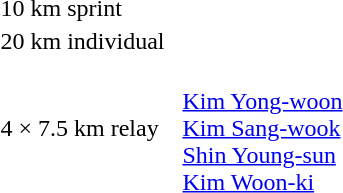<table>
<tr>
<td>10 km sprint</td>
<td></td>
<td></td>
<td></td>
</tr>
<tr>
<td>20 km individual</td>
<td></td>
<td></td>
<td></td>
</tr>
<tr>
<td>4 × 7.5 km relay</td>
<td valign=top></td>
<td valign=top></td>
<td><br><a href='#'>Kim Yong-woon</a><br><a href='#'>Kim Sang-wook</a><br><a href='#'>Shin Young-sun</a><br><a href='#'>Kim Woon-ki</a></td>
</tr>
</table>
